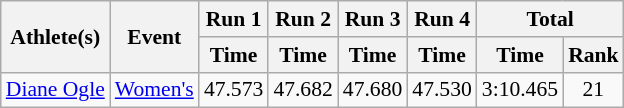<table class="wikitable" style="font-size:90%">
<tr>
<th rowspan="2">Athlete(s)</th>
<th rowspan="2">Event</th>
<th colspan="1">Run 1</th>
<th colspan="1">Run 2</th>
<th colspan="1">Run 3</th>
<th colspan="1">Run 4</th>
<th colspan="2">Total</th>
</tr>
<tr>
<th>Time</th>
<th>Time</th>
<th>Time</th>
<th>Time</th>
<th>Time</th>
<th>Rank</th>
</tr>
<tr align="center">
<td align="left"><a href='#'>Diane Ogle</a></td>
<td align="left"><a href='#'>Women's</a></td>
<td>47.573</td>
<td>47.682</td>
<td>47.680</td>
<td>47.530</td>
<td>3:10.465</td>
<td>21</td>
</tr>
</table>
